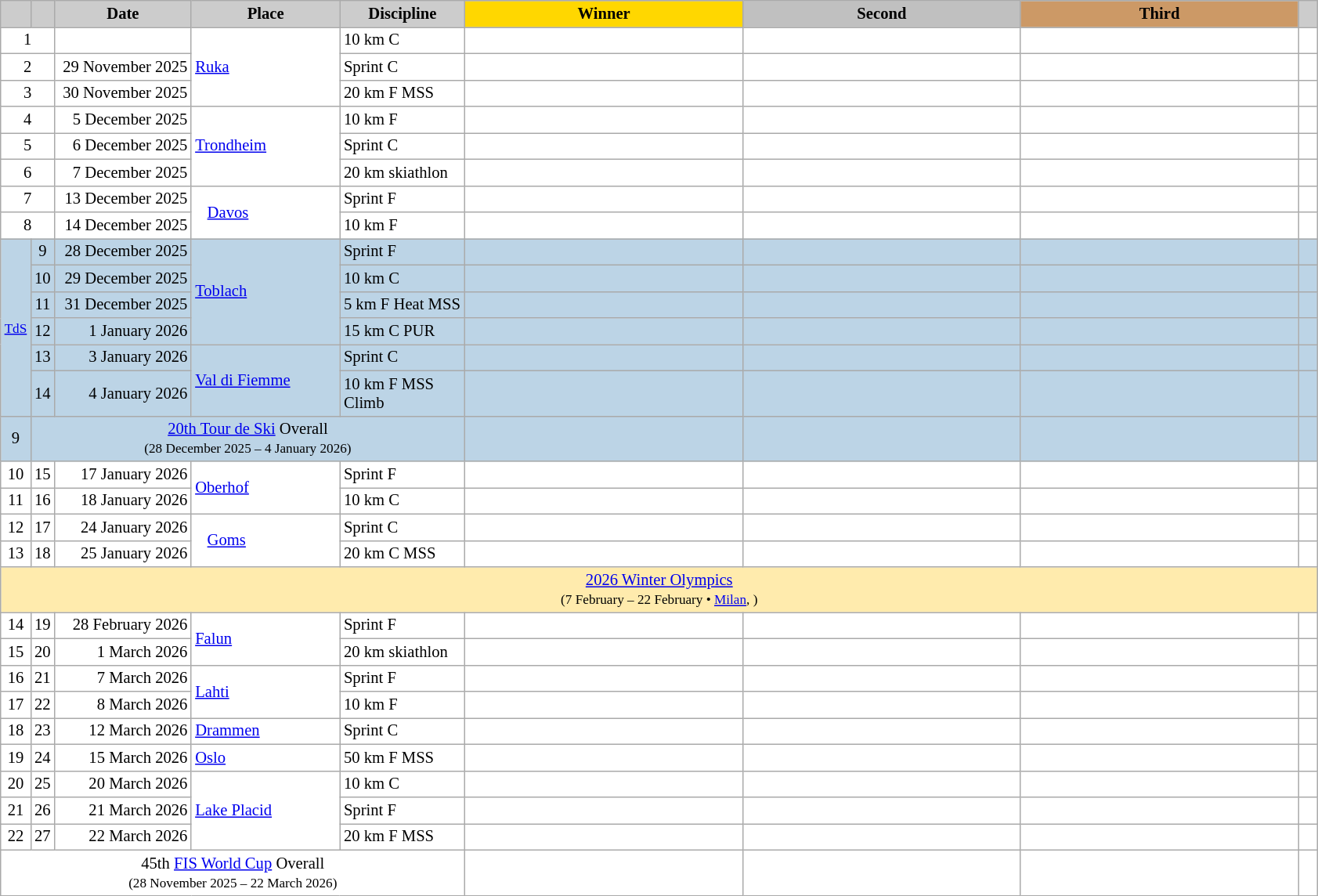<table class="wikitable plainrowheaders" style="background:#fff; font-size:86%; line-height:16px; border:grey solid 1px; border-collapse:collapse;">
<tr style="background:#ccc; text-align:center;">
<th scope="col" style="background:#ccc; width=10 px;"></th>
<th scope="col" style="background:#ccc; width=10 px;"></th>
<th scope="col" style="background:#ccc; width:110px;">Date</th>
<th scope="col" style="background:#ccc; width:120px;">Place</th>
<th scope="col" style="background:#ccc; width:100px;">Discipline</th>
<th scope="col" style="background:gold; width:230px;">Winner</th>
<th scope="col" style="background:silver; width:230px;">Second</th>
<th scope="col" style="background:#c96; width:230px;">Third</th>
<th scope="col" style="background:#ccc; width:10px;"></th>
</tr>
<tr>
<td align=center colspan=2>1</td>
<td align=right></td>
<td rowspan=3> <a href='#'>Ruka</a></td>
<td>10 km C</td>
<td></td>
<td></td>
<td></td>
<td></td>
</tr>
<tr>
<td align=center colspan=2>2</td>
<td align=right>29 November 2025</td>
<td>Sprint C</td>
<td></td>
<td></td>
<td></td>
<td></td>
</tr>
<tr>
<td align=center colspan=2>3</td>
<td align=right>30 November 2025</td>
<td>20 km F MSS</td>
<td></td>
<td></td>
<td></td>
<td></td>
</tr>
<tr>
<td align=center colspan=2>4</td>
<td align=right>5 December 2025</td>
<td rowspan=3> <a href='#'>Trondheim</a></td>
<td>10 km F</td>
<td></td>
<td></td>
<td></td>
<td></td>
</tr>
<tr>
<td align=center colspan=2>5</td>
<td align=right>6 December 2025</td>
<td>Sprint C</td>
<td></td>
<td></td>
<td></td>
<td></td>
</tr>
<tr>
<td align=center colspan=2>6</td>
<td align=right>7 December 2025</td>
<td>20 km skiathlon</td>
<td></td>
<td></td>
<td></td>
<td></td>
</tr>
<tr>
<td align=center colspan=2>7</td>
<td align=right>13 December 2025</td>
<td rowspan=2>   <a href='#'>Davos</a></td>
<td>Sprint F</td>
<td></td>
<td></td>
<td></td>
<td></td>
</tr>
<tr>
<td align=center colspan=2>8</td>
<td align=right>14 December 2025</td>
<td>10 km F</td>
<td></td>
<td></td>
<td></td>
<td></td>
</tr>
<tr bgcolor=#BCD4E6>
<td align=center rowspan=6><small><a href='#'>TdS</a></small></td>
<td align=center>9</td>
<td align=right>28 December 2025</td>
<td rowspan=4> <a href='#'>Toblach</a></td>
<td>Sprint F</td>
<td></td>
<td></td>
<td></td>
<td></td>
</tr>
<tr bgcolor=#BCD4E6>
<td align=center>10</td>
<td align=right>29 December 2025</td>
<td>10 km C</td>
<td></td>
<td></td>
<td></td>
<td></td>
</tr>
<tr bgcolor=#BCD4E6>
<td align=center>11</td>
<td align=right>31 December 2025</td>
<td>5 km F Heat MSS</td>
<td></td>
<td></td>
<td></td>
<td></td>
</tr>
<tr bgcolor=#BCD4E6>
<td align=center>12</td>
<td align=right>1 January 2026</td>
<td>15 km C PUR</td>
<td></td>
<td></td>
<td></td>
<td></td>
</tr>
<tr bgcolor=#BCD4E6>
<td align=center>13</td>
<td align=right>3 January 2026</td>
<td rowspan=2> <a href='#'>Val di Fiemme</a></td>
<td>Sprint C</td>
<td></td>
<td></td>
<td></td>
<td></td>
</tr>
<tr bgcolor=#BCD4E6>
<td align=center>14</td>
<td align=right>4 January 2026</td>
<td>10 km F MSS Climb</td>
<td></td>
<td></td>
<td></td>
<td></td>
</tr>
<tr bgcolor=#BCD4E6>
<td align=center>9</td>
<td colspan="4" align="center"><a href='#'>20th Tour de Ski</a> Overall<br><small>(28 December 2025 – 4 January 2026)</small></td>
<td></td>
<td></td>
<td></td>
<td></td>
</tr>
<tr>
<td align=center>10</td>
<td align=center>15</td>
<td align=right>17 January 2026</td>
<td rowspan=2> <a href='#'>Oberhof</a></td>
<td>Sprint F</td>
<td></td>
<td></td>
<td></td>
<td></td>
</tr>
<tr>
<td align=center>11</td>
<td align=center>16</td>
<td align=right>18 January 2026</td>
<td>10 km C</td>
<td></td>
<td></td>
<td></td>
<td></td>
</tr>
<tr>
<td align=center>12</td>
<td align=center>17</td>
<td align=right>24 January 2026</td>
<td rowspan=2>   <a href='#'>Goms</a></td>
<td>Sprint C</td>
<td></td>
<td></td>
<td></td>
<td></td>
</tr>
<tr>
<td align=center>13</td>
<td align=center>18</td>
<td align=right>25 January 2026</td>
<td>20 km C MSS</td>
<td></td>
<td></td>
<td></td>
<td></td>
</tr>
<tr style="background:#FFEBAD">
<td align=center colspan=9><a href='#'>2026 Winter Olympics</a><br><small>(7 February – 22 February • <a href='#'>Milan</a>, )</small></td>
</tr>
<tr>
<td align=center>14</td>
<td align=center>19</td>
<td align=right>28 February 2026</td>
<td rowspan=2> <a href='#'>Falun</a></td>
<td>Sprint F</td>
<td></td>
<td></td>
<td></td>
<td></td>
</tr>
<tr>
<td align=center>15</td>
<td align=center>20</td>
<td align=right>1 March 2026</td>
<td>20 km skiathlon</td>
<td></td>
<td></td>
<td></td>
<td></td>
</tr>
<tr>
<td align=center>16</td>
<td align=center>21</td>
<td align=right>7 March 2026</td>
<td rowspan=2> <a href='#'>Lahti</a></td>
<td>Sprint F</td>
<td></td>
<td></td>
<td></td>
<td></td>
</tr>
<tr>
<td align=center>17</td>
<td align=center>22</td>
<td align=right>8 March 2026</td>
<td>10 km F</td>
<td></td>
<td></td>
<td></td>
<td></td>
</tr>
<tr>
<td align=center>18</td>
<td align=center>23</td>
<td align=right>12 March 2026</td>
<td> <a href='#'>Drammen</a></td>
<td>Sprint C</td>
<td></td>
<td></td>
<td></td>
<td></td>
</tr>
<tr>
<td align=center>19</td>
<td align=center>24</td>
<td align=right>15 March 2026</td>
<td> <a href='#'>Oslo</a></td>
<td>50 km F MSS</td>
<td></td>
<td></td>
<td></td>
<td></td>
</tr>
<tr>
<td align=center>20</td>
<td align=center>25</td>
<td align=right>20 March 2026</td>
<td rowspan=3> <a href='#'>Lake Placid</a></td>
<td>10 km C</td>
<td></td>
<td></td>
<td></td>
<td></td>
</tr>
<tr>
<td align=center>21</td>
<td align=center>26</td>
<td align=right>21 March 2026</td>
<td>Sprint F</td>
<td></td>
<td></td>
<td></td>
<td></td>
</tr>
<tr>
<td align=center>22</td>
<td align=center>27</td>
<td align=right>22 March 2026</td>
<td>20 km F MSS</td>
<td></td>
<td></td>
<td></td>
<td></td>
</tr>
<tr>
<td colspan="5" align="center">45th <a href='#'>FIS World Cup</a> Overall<br><small>(28 November 2025 – 22 March 2026)</small></td>
<td></td>
<td></td>
<td></td>
<td></td>
</tr>
</table>
